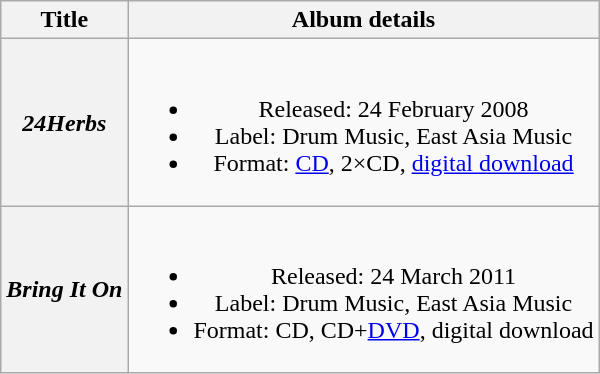<table class="wikitable plainrowheaders" style="text-align:center;">
<tr>
<th scope="col">Title</th>
<th scope="col">Album details</th>
</tr>
<tr>
<th scope="row"><em>24Herbs</em></th>
<td><br><ul><li>Released: 24 February 2008</li><li>Label: Drum Music, East Asia Music</li><li>Format: <a href='#'>CD</a>, 2×CD, <a href='#'>digital download</a></li></ul></td>
</tr>
<tr>
<th scope="row"><em>Bring It On</em></th>
<td><br><ul><li>Released: 24 March 2011</li><li>Label: Drum Music, East Asia Music</li><li>Format: CD, CD+<a href='#'>DVD</a>, digital download</li></ul></td>
</tr>
</table>
